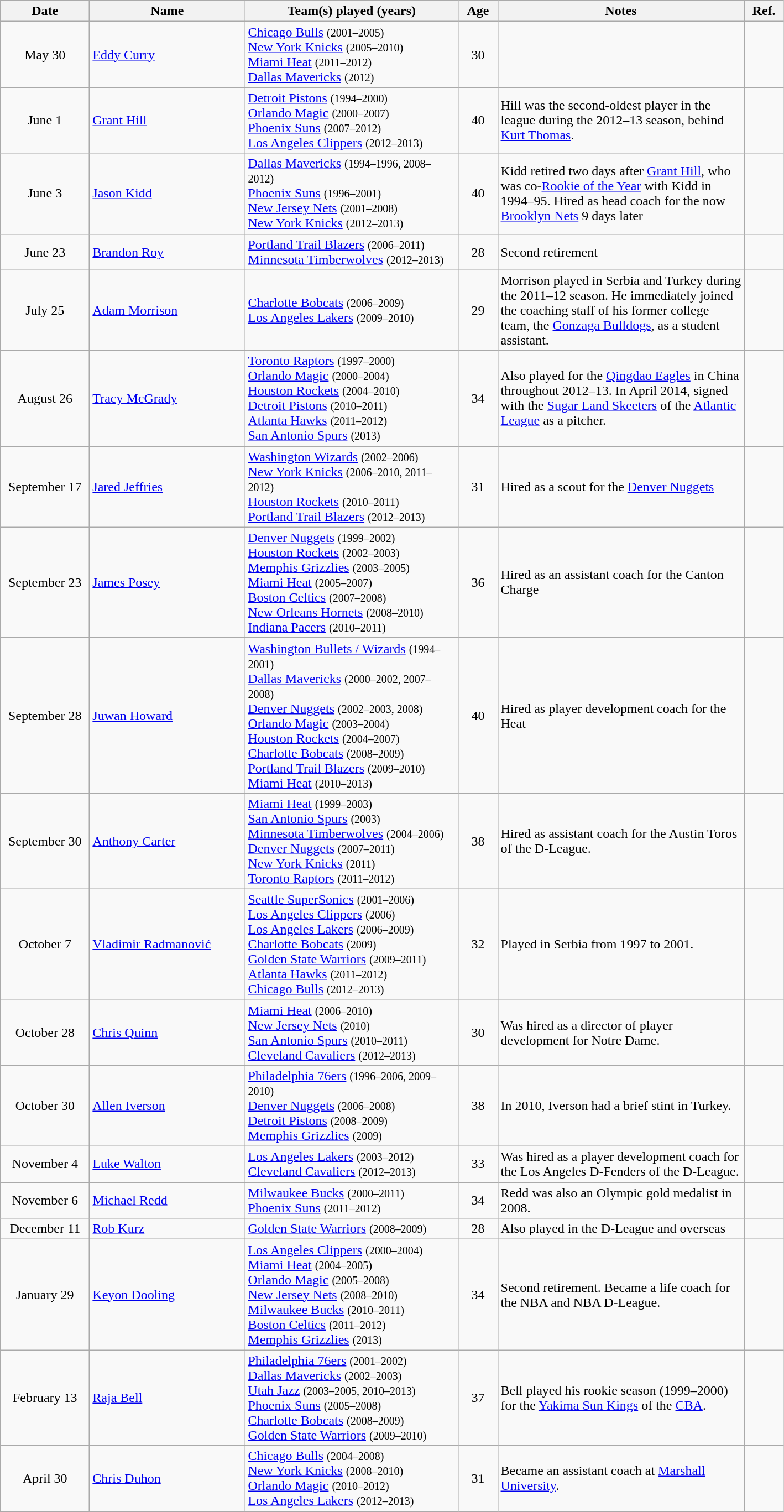<table class="wikitable">
<tr>
<th style="width:100px">Date</th>
<th style="width:180px">Name</th>
<th style="width:250px">Team(s) played (years)</th>
<th style="width:40px">Age</th>
<th style="width:290px">Notes</th>
<th style="width:40px">Ref.</th>
</tr>
<tr>
<td align=center>May 30</td>
<td><a href='#'>Eddy Curry</a></td>
<td><a href='#'>Chicago Bulls</a> <small>(2001–2005)</small><br><a href='#'>New York Knicks</a> <small>(2005–2010)</small><br><a href='#'>Miami Heat</a> <small>(2011–2012)</small><br><a href='#'>Dallas Mavericks</a> <small>(2012)</small></td>
<td align=center>30</td>
<td></td>
<td align=center></td>
</tr>
<tr>
<td align=center>June 1</td>
<td><a href='#'>Grant Hill</a></td>
<td><a href='#'>Detroit Pistons</a> <small>(1994–2000)</small><br><a href='#'>Orlando Magic</a> <small>(2000–2007)</small><br><a href='#'>Phoenix Suns</a> <small>(2007–2012)</small><br><a href='#'>Los Angeles Clippers</a> <small>(2012–2013)</small></td>
<td align=center>40</td>
<td>Hill was the second-oldest player in the league during the 2012–13 season, behind <a href='#'>Kurt Thomas</a>.</td>
<td align="center"></td>
</tr>
<tr>
<td align=center>June 3</td>
<td><a href='#'>Jason Kidd</a></td>
<td><a href='#'>Dallas Mavericks</a> <small>(1994–1996, 2008–2012)</small><br><a href='#'>Phoenix Suns</a> <small>(1996–2001)</small><br><a href='#'>New Jersey Nets</a> <small>(2001–2008)</small><br><a href='#'>New York Knicks</a> <small>(2012–2013)</small></td>
<td align=center>40</td>
<td>Kidd retired two days after <a href='#'>Grant Hill</a>, who was co-<a href='#'>Rookie of the Year</a> with Kidd in 1994–95. Hired as head coach for the now <a href='#'>Brooklyn Nets</a> 9 days later</td>
<td align="center"></td>
</tr>
<tr>
<td align=center>June 23</td>
<td><a href='#'>Brandon Roy</a></td>
<td><a href='#'>Portland Trail Blazers</a> <small>(2006–2011)</small><br><a href='#'>Minnesota Timberwolves</a> <small>(2012–2013)</small></td>
<td align=center>28</td>
<td>Second retirement</td>
<td align="center"></td>
</tr>
<tr>
<td align=center>July 25</td>
<td><a href='#'>Adam Morrison</a></td>
<td><a href='#'>Charlotte Bobcats</a> <small>(2006–2009)</small><br><a href='#'>Los Angeles Lakers</a> <small>(2009–2010)</small></td>
<td align=center>29</td>
<td>Morrison played in Serbia and Turkey during the 2011–12 season. He immediately joined the coaching staff of his former college team, the <a href='#'>Gonzaga Bulldogs</a>, as a student assistant.</td>
<td align=center></td>
</tr>
<tr>
<td align=center>August 26</td>
<td><a href='#'>Tracy McGrady</a></td>
<td><a href='#'>Toronto Raptors</a> <small>(1997–2000)</small><br><a href='#'>Orlando Magic</a> <small>(2000–2004)</small><br><a href='#'>Houston Rockets</a> <small>(2004–2010)</small><br><a href='#'>Detroit Pistons</a> <small>(2010–2011)</small><br><a href='#'>Atlanta Hawks</a> <small>(2011–2012)</small><br><a href='#'>San Antonio Spurs</a> <small>(2013)</small></td>
<td align="center">34</td>
<td>Also played for the <a href='#'>Qingdao Eagles</a> in China throughout 2012–13. In April 2014, signed with the <a href='#'>Sugar Land Skeeters</a> of the <a href='#'>Atlantic League</a> as a pitcher.</td>
<td align=center></td>
</tr>
<tr>
<td align=center>September 17</td>
<td><a href='#'>Jared Jeffries</a></td>
<td><a href='#'>Washington Wizards</a> <small>(2002–2006)</small><br><a href='#'>New York Knicks</a> <small>(2006–2010, 2011–2012)</small><br><a href='#'>Houston Rockets</a> <small>(2010–2011)</small><br><a href='#'>Portland Trail Blazers</a> <small>(2012–2013)</small></td>
<td align=center>31</td>
<td>Hired as a scout for the <a href='#'>Denver Nuggets</a></td>
<td align="center"></td>
</tr>
<tr>
<td align=center>September 23</td>
<td><a href='#'>James Posey</a></td>
<td><a href='#'>Denver Nuggets</a> <small>(1999–2002)</small><br><a href='#'>Houston Rockets</a> <small>(2002–2003)</small><br><a href='#'>Memphis Grizzlies</a> <small>(2003–2005)</small><br><a href='#'>Miami Heat</a> <small>(2005–2007)</small><br><a href='#'>Boston Celtics</a> <small>(2007–2008)</small><br><a href='#'>New Orleans Hornets</a> <small>(2008–2010)</small><br><a href='#'>Indiana Pacers</a> <small>(2010–2011) </small></td>
<td align=center>36</td>
<td>Hired as an assistant coach for the Canton Charge</td>
<td align="center"></td>
</tr>
<tr>
<td align=center>September 28</td>
<td><a href='#'>Juwan Howard</a></td>
<td><a href='#'>Washington Bullets / Wizards</a> <small>(1994–2001)</small><br><a href='#'>Dallas Mavericks</a> <small>(2000–2002, 2007–2008)</small><br><a href='#'>Denver Nuggets</a> <small>(2002–2003, 2008)</small><br><a href='#'>Orlando Magic</a> <small>(2003–2004)</small><br><a href='#'>Houston Rockets</a> <small>(2004–2007)</small><br><a href='#'>Charlotte Bobcats</a> <small>(2008–2009)</small><br><a href='#'>Portland Trail Blazers</a> <small>(2009–2010)</small><br><a href='#'>Miami Heat</a> <small>(2010–2013) </small></td>
<td align=center>40</td>
<td>Hired as player development coach for the Heat</td>
<td align="center"></td>
</tr>
<tr>
<td align=center>September 30</td>
<td><a href='#'>Anthony Carter</a></td>
<td><a href='#'>Miami Heat</a> <small>(1999–2003)</small><br><a href='#'>San Antonio Spurs</a> <small>(2003)</small><br><a href='#'>Minnesota Timberwolves</a> <small>(2004–2006)</small><br><a href='#'>Denver Nuggets</a> <small>(2007–2011)</small><br><a href='#'>New York Knicks</a> <small>(2011)</small><br><a href='#'>Toronto Raptors</a> <small>(2011–2012)</small></td>
<td align=center>38</td>
<td>Hired as assistant coach for the Austin Toros of the D-League.</td>
<td align=center></td>
</tr>
<tr>
<td align=center>October 7</td>
<td><a href='#'>Vladimir Radmanović</a></td>
<td><a href='#'>Seattle SuperSonics</a> <small>(2001–2006)</small><br><a href='#'>Los Angeles Clippers</a> <small>(2006)</small><br><a href='#'>Los Angeles Lakers</a> <small>(2006–2009)</small><br><a href='#'>Charlotte Bobcats</a> <small>(2009)</small><br><a href='#'>Golden State Warriors</a> <small>(2009–2011)</small><br><a href='#'>Atlanta Hawks</a> <small>(2011–2012)</small><br><a href='#'>Chicago Bulls</a> <small>(2012–2013)</small></td>
<td align=center>32</td>
<td>Played in Serbia from 1997 to 2001.</td>
<td align=center></td>
</tr>
<tr>
<td align=center>October 28</td>
<td><a href='#'>Chris Quinn</a></td>
<td><a href='#'>Miami Heat</a> <small>(2006–2010)</small><br><a href='#'>New Jersey Nets</a> <small>(2010)</small><br><a href='#'>San Antonio Spurs</a> <small>(2010–2011)</small><br><a href='#'>Cleveland Cavaliers</a> <small>(2012–2013)</small></td>
<td align=center>30</td>
<td>Was hired as a director of player development for Notre Dame.</td>
<td align=center></td>
</tr>
<tr>
<td align=center>October 30</td>
<td><a href='#'>Allen Iverson</a></td>
<td><a href='#'>Philadelphia 76ers</a> <small>(1996–2006, 2009–2010)</small><br><a href='#'>Denver Nuggets</a> <small>(2006–2008)</small><br><a href='#'>Detroit Pistons</a> <small>(2008–2009)</small><br><a href='#'>Memphis Grizzlies</a> <small>(2009)</small></td>
<td align=center>38</td>
<td>In 2010, Iverson had a brief stint in Turkey.</td>
<td align=center></td>
</tr>
<tr>
<td align=center>November 4</td>
<td><a href='#'>Luke Walton</a></td>
<td><a href='#'>Los Angeles Lakers</a> <small>(2003–2012)</small><br><a href='#'>Cleveland Cavaliers</a> <small>(2012–2013)</small></td>
<td align=center>33</td>
<td>Was hired as a player development coach for the Los Angeles D-Fenders of the D-League.</td>
<td align=center></td>
</tr>
<tr>
<td align=center>November 6</td>
<td><a href='#'>Michael Redd</a></td>
<td><a href='#'>Milwaukee Bucks</a> <small>(2000–2011)</small><br><a href='#'>Phoenix Suns</a> <small>(2011–2012)</small></td>
<td align=center>34</td>
<td>Redd was also an Olympic gold medalist in 2008.</td>
<td align="center"></td>
</tr>
<tr>
<td align=center>December 11</td>
<td><a href='#'>Rob Kurz</a></td>
<td><a href='#'>Golden State Warriors</a> <small>(2008–2009)</small><br></td>
<td align=center>28</td>
<td>Also played in the D-League and overseas</td>
<td align=center></td>
</tr>
<tr>
<td align=center>January 29</td>
<td><a href='#'>Keyon Dooling</a></td>
<td><a href='#'>Los Angeles Clippers</a> <small>(2000–2004)</small><br><a href='#'>Miami Heat</a> <small>(2004–2005)</small><br><a href='#'>Orlando Magic</a> <small>(2005–2008)</small><br><a href='#'>New Jersey Nets</a> <small>(2008–2010)</small><br><a href='#'>Milwaukee Bucks</a> <small>(2010–2011)</small><br><a href='#'>Boston Celtics</a> <small>(2011–2012)</small><br><a href='#'>Memphis Grizzlies</a> <small>(2013)</small></td>
<td align=center>34</td>
<td>Second retirement. Became a life coach for the NBA and NBA D-League.</td>
<td align=center></td>
</tr>
<tr>
<td align=center>February 13</td>
<td><a href='#'>Raja Bell</a></td>
<td><a href='#'>Philadelphia 76ers</a> <small>(2001–2002)</small><br><a href='#'>Dallas Mavericks</a> <small>(2002–2003)</small><br><a href='#'>Utah Jazz</a> <small>(2003–2005, 2010–2013)</small><br><a href='#'>Phoenix Suns</a> <small>(2005–2008)</small><br><a href='#'>Charlotte Bobcats</a> <small>(2008–2009)</small><br><a href='#'>Golden State Warriors</a> <small>(2009–2010)</small></td>
<td align=center>37</td>
<td>Bell played his rookie season (1999–2000) for the <a href='#'>Yakima Sun Kings</a> of the <a href='#'>CBA</a>.</td>
<td align=center></td>
</tr>
<tr>
<td align=center>April 30</td>
<td><a href='#'>Chris Duhon</a></td>
<td><a href='#'>Chicago Bulls</a> <small>(2004–2008)</small><br><a href='#'>New York Knicks</a> <small>(2008–2010)</small><br><a href='#'>Orlando Magic</a> <small>(2010–2012)</small><br><a href='#'>Los Angeles Lakers</a> <small>(2012–2013)</small></td>
<td align=center>31</td>
<td>Became an assistant coach at <a href='#'>Marshall University</a>.</td>
<td align=center></td>
</tr>
</table>
